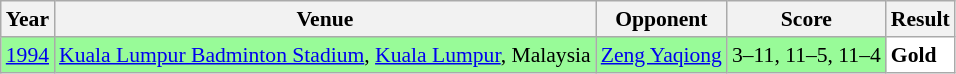<table class="sortable wikitable" style="font-size: 90%;">
<tr>
<th>Year</th>
<th>Venue</th>
<th>Opponent</th>
<th>Score</th>
<th>Result</th>
</tr>
<tr style="background:#98FB98">
<td align="center"><a href='#'>1994</a></td>
<td align="left"><a href='#'>Kuala Lumpur Badminton Stadium</a>, <a href='#'>Kuala Lumpur</a>, Malaysia</td>
<td align="left"> <a href='#'>Zeng Yaqiong</a></td>
<td align="left">3–11, 11–5, 11–4</td>
<td style="text-align:left; background:white"> <strong>Gold</strong></td>
</tr>
</table>
